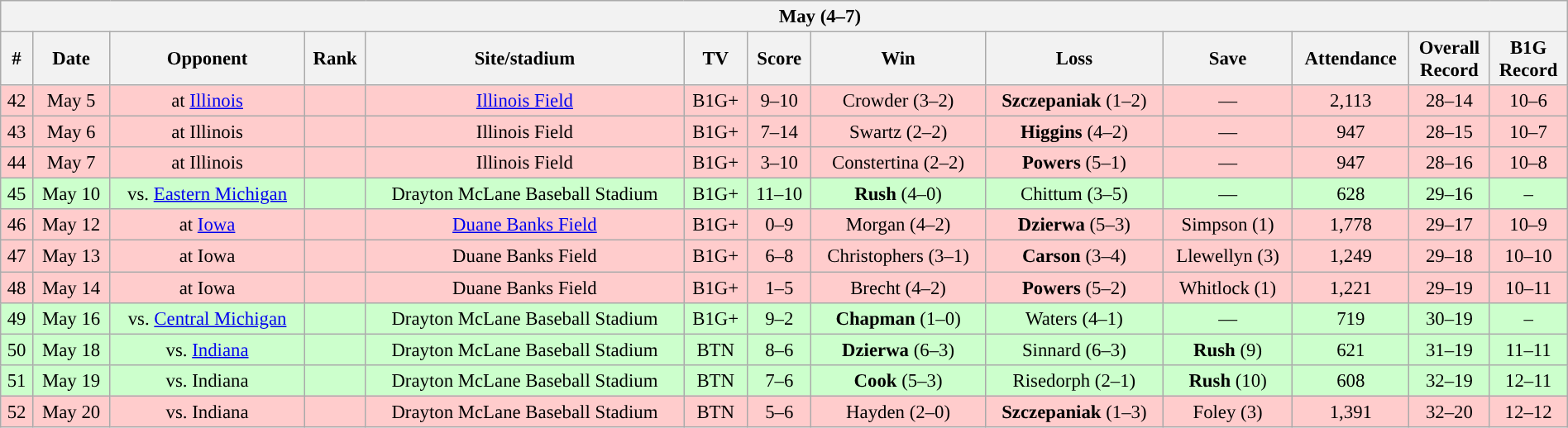<table class="wikitable collapsible open" style="margin:auto; width:100%; text-align:center; font-size:95%">
<tr>
<th colspan=13 style="padding-left:4em;">May (4–7)</th>
</tr>
<tr>
<th>#</th>
<th>Date</th>
<th>Opponent</th>
<th>Rank</th>
<th>Site/stadium</th>
<th>TV</th>
<th>Score</th>
<th>Win</th>
<th>Loss</th>
<th>Save</th>
<th>Attendance</th>
<th>Overall<br>Record</th>
<th>B1G<br>Record</th>
</tr>
<tr align="center" bgcolor="#ffcccc">
<td>42</td>
<td>May 5</td>
<td>at <a href='#'>Illinois</a></td>
<td></td>
<td><a href='#'>Illinois Field</a></td>
<td>B1G+</td>
<td>9–10</td>
<td>Crowder (3–2)</td>
<td><strong>Szczepaniak</strong> (1–2)</td>
<td>—</td>
<td>2,113</td>
<td>28–14</td>
<td>10–6</td>
</tr>
<tr align="center" bgcolor="#ffcccc">
<td>43</td>
<td>May 6</td>
<td>at Illinois</td>
<td></td>
<td>Illinois Field</td>
<td>B1G+</td>
<td>7–14</td>
<td>Swartz (2–2)</td>
<td><strong>Higgins</strong> (4–2)</td>
<td>—</td>
<td>947</td>
<td>28–15</td>
<td>10–7</td>
</tr>
<tr align="center" bgcolor="#ffcccc">
<td>44</td>
<td>May 7</td>
<td>at Illinois</td>
<td></td>
<td>Illinois Field</td>
<td>B1G+</td>
<td>3–10</td>
<td>Constertina (2–2)</td>
<td><strong>Powers</strong> (5–1)</td>
<td>—</td>
<td>947</td>
<td>28–16</td>
<td>10–8</td>
</tr>
<tr align="center" bgcolor="#ccffcc">
<td>45</td>
<td>May 10</td>
<td>vs. <a href='#'>Eastern Michigan</a></td>
<td></td>
<td>Drayton McLane Baseball Stadium</td>
<td>B1G+</td>
<td>11–10 </td>
<td><strong>Rush</strong> (4–0)</td>
<td>Chittum (3–5)</td>
<td>—</td>
<td>628</td>
<td>29–16</td>
<td>–</td>
</tr>
<tr align="center" bgcolor="#ffcccc">
<td>46</td>
<td>May 12</td>
<td>at <a href='#'>Iowa</a></td>
<td></td>
<td><a href='#'>Duane Banks Field</a></td>
<td>B1G+</td>
<td>0–9</td>
<td>Morgan (4–2)</td>
<td><strong>Dzierwa</strong> (5–3)</td>
<td>Simpson (1)</td>
<td>1,778</td>
<td>29–17</td>
<td>10–9</td>
</tr>
<tr align="center" bgcolor="#ffcccc">
<td>47</td>
<td>May 13</td>
<td>at Iowa</td>
<td></td>
<td>Duane Banks Field</td>
<td>B1G+</td>
<td>6–8</td>
<td>Christophers (3–1)</td>
<td><strong>Carson</strong> (3–4)</td>
<td>Llewellyn (3)</td>
<td>1,249</td>
<td>29–18</td>
<td>10–10</td>
</tr>
<tr align="center" bgcolor="#ffcccc">
<td>48</td>
<td>May 14</td>
<td>at Iowa</td>
<td></td>
<td>Duane Banks Field</td>
<td>B1G+</td>
<td>1–5</td>
<td>Brecht (4–2)</td>
<td><strong>Powers</strong> (5–2)</td>
<td>Whitlock (1)</td>
<td>1,221</td>
<td>29–19</td>
<td>10–11</td>
</tr>
<tr align="center" bgcolor="#ccffcc">
<td>49</td>
<td>May 16</td>
<td>vs. <a href='#'>Central Michigan</a></td>
<td></td>
<td>Drayton McLane Baseball Stadium</td>
<td>B1G+</td>
<td>9–2</td>
<td><strong>Chapman</strong> (1–0)</td>
<td>Waters (4–1)</td>
<td>—</td>
<td>719</td>
<td>30–19</td>
<td>–</td>
</tr>
<tr align="center" bgcolor="#ccffcc">
<td>50</td>
<td>May 18</td>
<td>vs. <a href='#'>Indiana</a></td>
<td></td>
<td>Drayton McLane Baseball Stadium</td>
<td>BTN</td>
<td>8–6</td>
<td><strong>Dzierwa</strong> (6–3)</td>
<td>Sinnard (6–3)</td>
<td><strong>Rush</strong> (9)</td>
<td>621</td>
<td>31–19</td>
<td>11–11</td>
</tr>
<tr align="center" bgcolor="#ccffcc">
<td>51</td>
<td>May 19</td>
<td>vs. Indiana</td>
<td></td>
<td>Drayton McLane Baseball Stadium</td>
<td>BTN</td>
<td>7–6</td>
<td><strong>Cook</strong> (5–3)</td>
<td>Risedorph (2–1)</td>
<td><strong>Rush</strong> (10)</td>
<td>608</td>
<td>32–19</td>
<td>12–11</td>
</tr>
<tr align="center" bgcolor="#ffcccc">
<td>52</td>
<td>May 20</td>
<td>vs. Indiana</td>
<td></td>
<td>Drayton McLane Baseball Stadium</td>
<td>BTN</td>
<td>5–6</td>
<td>Hayden (2–0)</td>
<td><strong>Szczepaniak</strong> (1–3)</td>
<td>Foley (3)</td>
<td>1,391</td>
<td>32–20</td>
<td>12–12</td>
</tr>
</table>
